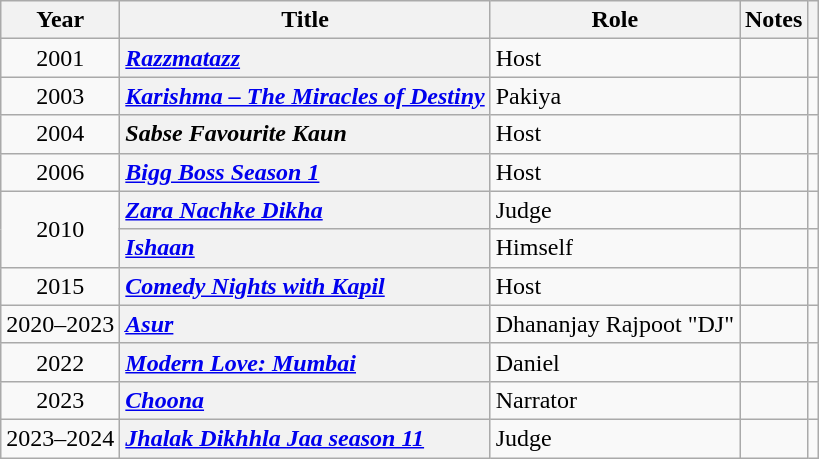<table class="wikitable sortable plainrowheaders">
<tr>
<th scope="col">Year</th>
<th scope="col">Title</th>
<th scope="col">Role</th>
<th scope="col" class="unsortable">Notes</th>
<th scope="col" class="unsortable"></th>
</tr>
<tr>
<td style="text-align:center;">2001</td>
<th scope="row" style="text-align:left;"><em><a href='#'>Razzmatazz</a></em></th>
<td>Host</td>
<td></td>
<td style="text-align:center;"></td>
</tr>
<tr>
<td style="text-align:center;">2003</td>
<th scope="row" style="text-align:left;"><em><a href='#'>Karishma – The Miracles of Destiny</a></em></th>
<td>Pakiya</td>
<td></td>
<td style="text-align:center;"></td>
</tr>
<tr>
<td style="text-align:center;">2004</td>
<th scope="row" style="text-align:left;"><em>Sabse Favourite Kaun</em></th>
<td>Host</td>
<td></td>
<td style="text-align:center;"></td>
</tr>
<tr>
<td style="text-align:center;">2006</td>
<th scope="row" style="text-align:left;"><em><a href='#'>Bigg Boss Season 1</a></em></th>
<td>Host</td>
<td></td>
<td style="text-align:center;"></td>
</tr>
<tr>
<td rowspan="2" style="text-align:center;">2010</td>
<th scope="row" style="text-align:left;"><em><a href='#'>Zara Nachke Dikha</a></em></th>
<td>Judge</td>
<td></td>
<td style="text-align:center;"></td>
</tr>
<tr>
<th scope="row" style="text-align:left;"><em><a href='#'>Ishaan</a></em></th>
<td>Himself</td>
<td></td>
<td style="text-align:center;"></td>
</tr>
<tr>
<td style="text-align:center;">2015</td>
<th scope="row" style="text-align:left;"><em><a href='#'>Comedy Nights with Kapil</a></em></th>
<td>Host</td>
<td></td>
<td style="text-align:center;"></td>
</tr>
<tr>
<td style="text-align:center;">2020–2023</td>
<th scope="row" style="text-align:left;"><em><a href='#'>Asur</a></em></th>
<td>Dhananjay Rajpoot "DJ"</td>
<td></td>
<td style="text-align:center;"></td>
</tr>
<tr>
<td style="text-align:center;">2022</td>
<th scope="row" style="text-align:left;"><em><a href='#'>Modern Love: Mumbai</a></em></th>
<td>Daniel</td>
<td></td>
<td style="text-align:center;"></td>
</tr>
<tr>
<td style="text-align:center;">2023</td>
<th scope="row" style="text-align:left;"><em><a href='#'>Choona</a></em></th>
<td>Narrator</td>
<td></td>
<td style="text-align:center;"></td>
</tr>
<tr>
<td style="text-align:center;">2023–2024</td>
<th scope="row" style="text-align:left;"><em><a href='#'>Jhalak Dikhhla Jaa season 11</a></em></th>
<td>Judge</td>
<td></td>
<td style="text-align:center;"></td>
</tr>
</table>
